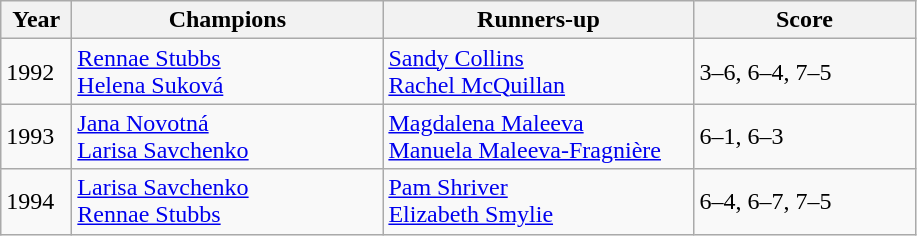<table class=wikitable>
<tr>
<th style="width:40px">Year</th>
<th style="width:200px">Champions</th>
<th style="width:200px">Runners-up</th>
<th style="width:140px" class="unsortable">Score</th>
</tr>
<tr>
<td>1992</td>
<td> <a href='#'>Rennae Stubbs</a> <br>  <a href='#'>Helena Suková</a></td>
<td> <a href='#'>Sandy Collins</a> <br>  <a href='#'>Rachel McQuillan</a></td>
<td>3–6, 6–4, 7–5</td>
</tr>
<tr>
<td>1993</td>
<td> <a href='#'>Jana Novotná</a> <br>  <a href='#'>Larisa Savchenko</a></td>
<td> <a href='#'>Magdalena Maleeva</a> <br>  <a href='#'>Manuela Maleeva-Fragnière</a></td>
<td>6–1, 6–3</td>
</tr>
<tr>
<td>1994</td>
<td> <a href='#'>Larisa Savchenko</a> <br>  <a href='#'>Rennae Stubbs</a></td>
<td> <a href='#'>Pam Shriver</a> <br>  <a href='#'>Elizabeth Smylie</a></td>
<td>6–4, 6–7, 7–5</td>
</tr>
</table>
